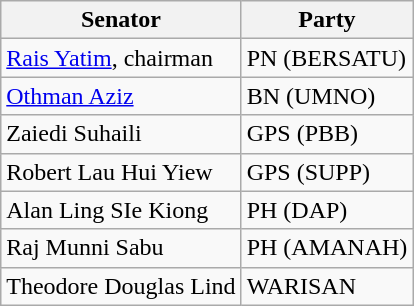<table class="wikitable">
<tr>
<th>Senator</th>
<th>Party</th>
</tr>
<tr>
<td><a href='#'>Rais Yatim</a>, chairman</td>
<td>PN (BERSATU)</td>
</tr>
<tr>
<td><a href='#'>Othman Aziz</a></td>
<td>BN (UMNO)</td>
</tr>
<tr>
<td>Zaiedi Suhaili</td>
<td>GPS (PBB)</td>
</tr>
<tr>
<td>Robert Lau Hui Yiew</td>
<td>GPS (SUPP)</td>
</tr>
<tr>
<td>Alan Ling SIe Kiong</td>
<td>PH (DAP)</td>
</tr>
<tr>
<td>Raj Munni Sabu</td>
<td>PH (AMANAH)</td>
</tr>
<tr>
<td>Theodore Douglas Lind</td>
<td>WARISAN</td>
</tr>
</table>
